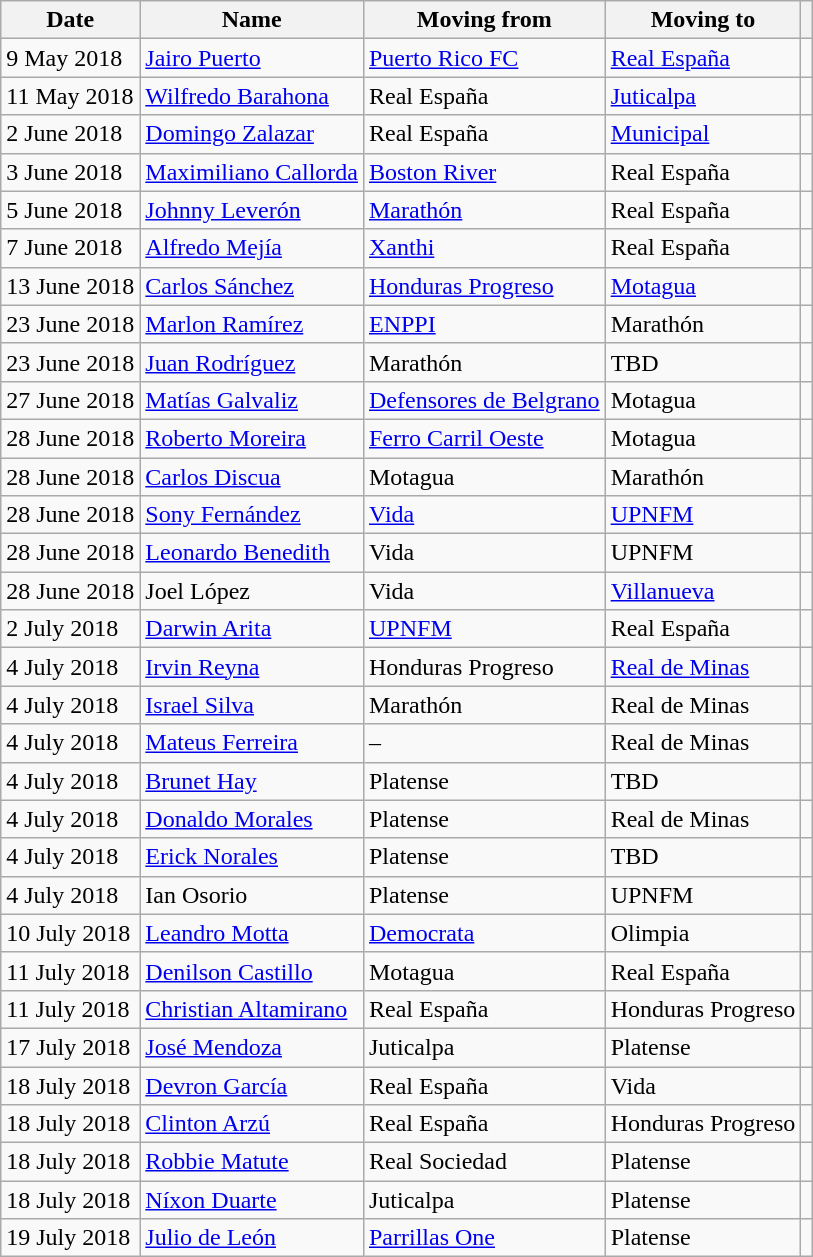<table class="wikitable">
<tr>
<th>Date</th>
<th>Name</th>
<th>Moving from</th>
<th>Moving to</th>
<th></th>
</tr>
<tr>
<td>9 May 2018</td>
<td> <a href='#'>Jairo Puerto</a></td>
<td> <a href='#'>Puerto Rico FC</a></td>
<td> <a href='#'>Real España</a></td>
<td></td>
</tr>
<tr>
<td>11 May 2018</td>
<td> <a href='#'>Wilfredo Barahona</a></td>
<td> Real España</td>
<td> <a href='#'>Juticalpa</a></td>
<td></td>
</tr>
<tr>
<td>2 June 2018</td>
<td> <a href='#'>Domingo Zalazar</a></td>
<td> Real España</td>
<td> <a href='#'>Municipal</a></td>
<td></td>
</tr>
<tr>
<td>3 June 2018</td>
<td> <a href='#'>Maximiliano Callorda</a></td>
<td> <a href='#'>Boston River</a></td>
<td> Real España</td>
<td></td>
</tr>
<tr>
<td>5 June 2018</td>
<td> <a href='#'>Johnny Leverón</a></td>
<td> <a href='#'>Marathón</a></td>
<td> Real España</td>
<td></td>
</tr>
<tr>
<td>7 June 2018</td>
<td> <a href='#'>Alfredo Mejía</a></td>
<td> <a href='#'>Xanthi</a></td>
<td> Real España</td>
<td></td>
</tr>
<tr>
<td>13 June 2018</td>
<td> <a href='#'>Carlos Sánchez</a></td>
<td> <a href='#'>Honduras Progreso</a></td>
<td> <a href='#'>Motagua</a></td>
<td></td>
</tr>
<tr>
<td>23 June 2018</td>
<td> <a href='#'>Marlon Ramírez</a></td>
<td> <a href='#'>ENPPI</a></td>
<td> Marathón</td>
<td></td>
</tr>
<tr>
<td>23 June 2018</td>
<td> <a href='#'>Juan Rodríguez</a></td>
<td> Marathón</td>
<td>TBD</td>
<td></td>
</tr>
<tr>
<td>27 June 2018</td>
<td> <a href='#'>Matías Galvaliz</a></td>
<td> <a href='#'>Defensores de Belgrano</a></td>
<td> Motagua</td>
<td></td>
</tr>
<tr>
<td>28 June 2018</td>
<td> <a href='#'>Roberto Moreira</a></td>
<td> <a href='#'>Ferro Carril Oeste</a></td>
<td> Motagua</td>
<td></td>
</tr>
<tr>
<td>28 June 2018</td>
<td> <a href='#'>Carlos Discua</a></td>
<td> Motagua</td>
<td> Marathón</td>
<td></td>
</tr>
<tr>
<td>28 June 2018</td>
<td> <a href='#'>Sony Fernández</a></td>
<td> <a href='#'>Vida</a></td>
<td> <a href='#'>UPNFM</a></td>
<td></td>
</tr>
<tr>
<td>28 June 2018</td>
<td> <a href='#'>Leonardo Benedith</a></td>
<td> Vida</td>
<td> UPNFM</td>
<td></td>
</tr>
<tr>
<td>28 June 2018</td>
<td> Joel López</td>
<td> Vida</td>
<td> <a href='#'>Villanueva</a></td>
<td></td>
</tr>
<tr>
<td>2 July 2018</td>
<td> <a href='#'>Darwin Arita</a></td>
<td> <a href='#'>UPNFM</a></td>
<td> Real España</td>
<td></td>
</tr>
<tr>
<td>4 July 2018</td>
<td> <a href='#'>Irvin Reyna</a></td>
<td> Honduras Progreso</td>
<td> <a href='#'>Real de Minas</a></td>
<td></td>
</tr>
<tr>
<td>4 July 2018</td>
<td> <a href='#'>Israel Silva</a></td>
<td> Marathón</td>
<td> Real de Minas</td>
<td></td>
</tr>
<tr>
<td>4 July 2018</td>
<td> <a href='#'>Mateus Ferreira</a></td>
<td>–</td>
<td> Real de Minas</td>
<td></td>
</tr>
<tr>
<td>4 July 2018</td>
<td> <a href='#'>Brunet Hay</a></td>
<td> Platense</td>
<td>TBD</td>
<td></td>
</tr>
<tr>
<td>4 July 2018</td>
<td> <a href='#'>Donaldo Morales</a></td>
<td> Platense</td>
<td> Real de Minas</td>
<td></td>
</tr>
<tr>
<td>4 July 2018</td>
<td> <a href='#'>Erick Norales</a></td>
<td> Platense</td>
<td>TBD</td>
<td></td>
</tr>
<tr>
<td>4 July 2018</td>
<td> Ian Osorio</td>
<td> Platense</td>
<td> UPNFM</td>
<td></td>
</tr>
<tr>
<td>10 July 2018</td>
<td> <a href='#'>Leandro Motta</a></td>
<td> <a href='#'>Democrata</a></td>
<td> Olimpia</td>
<td></td>
</tr>
<tr>
<td>11 July 2018</td>
<td> <a href='#'>Denilson Castillo</a></td>
<td> Motagua</td>
<td> Real España</td>
<td></td>
</tr>
<tr>
<td>11 July 2018</td>
<td> <a href='#'>Christian Altamirano</a></td>
<td> Real España</td>
<td> Honduras Progreso</td>
<td></td>
</tr>
<tr>
<td>17 July 2018</td>
<td> <a href='#'>José Mendoza</a></td>
<td> Juticalpa</td>
<td> Platense</td>
<td></td>
</tr>
<tr>
<td>18 July 2018</td>
<td> <a href='#'>Devron García</a></td>
<td> Real España</td>
<td> Vida</td>
<td></td>
</tr>
<tr>
<td>18 July 2018</td>
<td> <a href='#'>Clinton Arzú</a></td>
<td> Real España</td>
<td> Honduras Progreso</td>
<td></td>
</tr>
<tr>
<td>18 July 2018</td>
<td> <a href='#'>Robbie Matute</a></td>
<td> Real Sociedad</td>
<td> Platense</td>
<td></td>
</tr>
<tr>
<td>18 July 2018</td>
<td> <a href='#'>Níxon Duarte</a></td>
<td> Juticalpa</td>
<td> Platense</td>
<td></td>
</tr>
<tr>
<td>19 July 2018</td>
<td> <a href='#'>Julio de León</a></td>
<td> <a href='#'>Parrillas One</a></td>
<td> Platense</td>
<td></td>
</tr>
</table>
